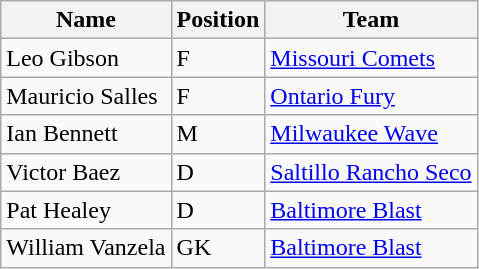<table class="wikitable">
<tr>
<th>Name</th>
<th>Position</th>
<th>Team</th>
</tr>
<tr>
<td>Leo Gibson</td>
<td>F</td>
<td><a href='#'>Missouri Comets</a></td>
</tr>
<tr>
<td>Mauricio Salles</td>
<td>F</td>
<td><a href='#'>Ontario Fury</a></td>
</tr>
<tr>
<td>Ian Bennett</td>
<td>M</td>
<td><a href='#'>Milwaukee Wave</a></td>
</tr>
<tr>
<td>Victor Baez</td>
<td>D</td>
<td><a href='#'>Saltillo Rancho Seco</a></td>
</tr>
<tr>
<td>Pat Healey</td>
<td>D</td>
<td><a href='#'>Baltimore Blast</a></td>
</tr>
<tr>
<td>William Vanzela</td>
<td>GK</td>
<td><a href='#'>Baltimore Blast</a></td>
</tr>
</table>
